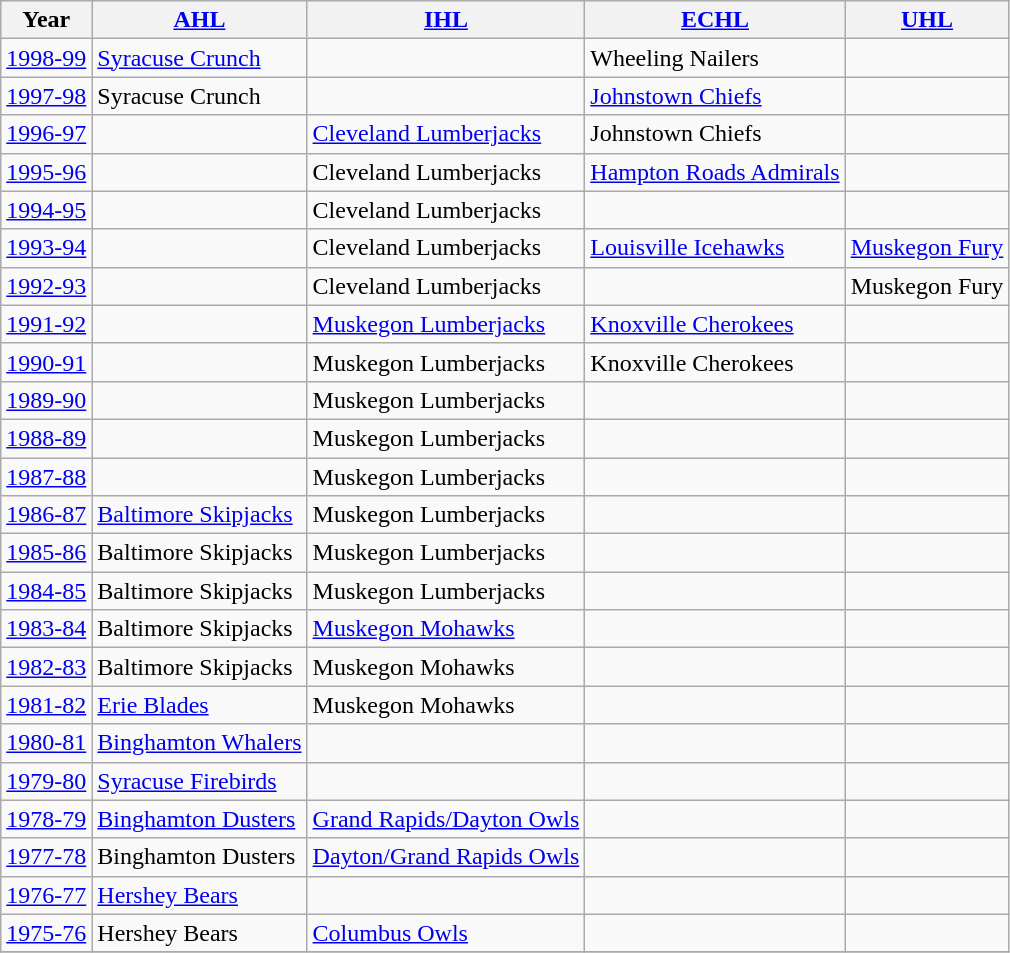<table class="wikitable">
<tr>
<th>Year</th>
<th><a href='#'>AHL</a></th>
<th><a href='#'>IHL</a></th>
<th><a href='#'>ECHL</a></th>
<th><a href='#'>UHL</a></th>
</tr>
<tr>
<td><a href='#'>1998-99</a></td>
<td><a href='#'>Syracuse Crunch</a></td>
<td></td>
<td>Wheeling Nailers</td>
<td></td>
</tr>
<tr>
<td><a href='#'>1997-98</a></td>
<td>Syracuse Crunch</td>
<td></td>
<td><a href='#'>Johnstown Chiefs</a></td>
<td></td>
</tr>
<tr>
<td><a href='#'>1996-97</a></td>
<td></td>
<td><a href='#'>Cleveland Lumberjacks</a></td>
<td>Johnstown Chiefs</td>
<td></td>
</tr>
<tr>
<td><a href='#'>1995-96</a></td>
<td></td>
<td>Cleveland Lumberjacks</td>
<td><a href='#'>Hampton Roads Admirals</a></td>
<td></td>
</tr>
<tr>
<td><a href='#'>1994-95</a></td>
<td></td>
<td>Cleveland Lumberjacks</td>
<td></td>
<td></td>
</tr>
<tr>
<td><a href='#'>1993-94</a></td>
<td></td>
<td>Cleveland Lumberjacks</td>
<td><a href='#'>Louisville Icehawks</a></td>
<td><a href='#'>Muskegon Fury</a></td>
</tr>
<tr>
<td><a href='#'>1992-93</a></td>
<td></td>
<td>Cleveland Lumberjacks</td>
<td></td>
<td>Muskegon Fury</td>
</tr>
<tr>
<td><a href='#'>1991-92</a></td>
<td></td>
<td><a href='#'>Muskegon Lumberjacks</a></td>
<td><a href='#'>Knoxville Cherokees</a></td>
<td></td>
</tr>
<tr>
<td><a href='#'>1990-91</a></td>
<td></td>
<td>Muskegon Lumberjacks</td>
<td>Knoxville Cherokees</td>
<td></td>
</tr>
<tr>
<td><a href='#'>1989-90</a></td>
<td></td>
<td>Muskegon Lumberjacks</td>
<td></td>
<td></td>
</tr>
<tr>
<td><a href='#'>1988-89</a></td>
<td></td>
<td>Muskegon Lumberjacks</td>
<td></td>
<td></td>
</tr>
<tr>
<td><a href='#'>1987-88</a></td>
<td></td>
<td>Muskegon Lumberjacks</td>
<td></td>
<td></td>
</tr>
<tr>
<td><a href='#'>1986-87</a></td>
<td><a href='#'>Baltimore Skipjacks</a></td>
<td>Muskegon Lumberjacks</td>
<td></td>
<td></td>
</tr>
<tr>
<td><a href='#'>1985-86</a></td>
<td>Baltimore Skipjacks</td>
<td>Muskegon Lumberjacks</td>
<td></td>
<td></td>
</tr>
<tr>
<td><a href='#'>1984-85</a></td>
<td>Baltimore Skipjacks</td>
<td>Muskegon Lumberjacks</td>
<td></td>
<td></td>
</tr>
<tr>
<td><a href='#'>1983-84</a></td>
<td>Baltimore Skipjacks</td>
<td><a href='#'>Muskegon Mohawks</a></td>
<td></td>
<td></td>
</tr>
<tr>
<td><a href='#'>1982-83</a></td>
<td>Baltimore Skipjacks</td>
<td>Muskegon Mohawks</td>
<td></td>
<td></td>
</tr>
<tr>
<td><a href='#'>1981-82</a></td>
<td><a href='#'>Erie Blades</a></td>
<td>Muskegon Mohawks</td>
<td></td>
<td></td>
</tr>
<tr>
<td><a href='#'>1980-81</a></td>
<td><a href='#'>Binghamton Whalers</a></td>
<td></td>
<td></td>
<td></td>
</tr>
<tr>
<td><a href='#'>1979-80</a></td>
<td><a href='#'>Syracuse Firebirds</a></td>
<td></td>
<td></td>
<td></td>
</tr>
<tr>
<td><a href='#'>1978-79</a></td>
<td><a href='#'>Binghamton Dusters</a></td>
<td><a href='#'>Grand Rapids/Dayton Owls</a></td>
<td></td>
<td></td>
</tr>
<tr>
<td><a href='#'>1977-78</a></td>
<td>Binghamton Dusters</td>
<td><a href='#'>Dayton/Grand Rapids Owls</a></td>
<td></td>
<td></td>
</tr>
<tr>
<td><a href='#'>1976-77</a></td>
<td><a href='#'>Hershey Bears</a></td>
<td></td>
<td></td>
<td></td>
</tr>
<tr>
<td><a href='#'>1975-76</a></td>
<td>Hershey Bears</td>
<td><a href='#'>Columbus Owls</a></td>
<td></td>
<td></td>
</tr>
<tr>
</tr>
</table>
